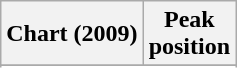<table class="wikitable sortable plainrowheaders" style="text-align:center;">
<tr>
<th>Chart (2009)</th>
<th>Peak<br>position</th>
</tr>
<tr>
</tr>
<tr>
</tr>
<tr>
</tr>
</table>
